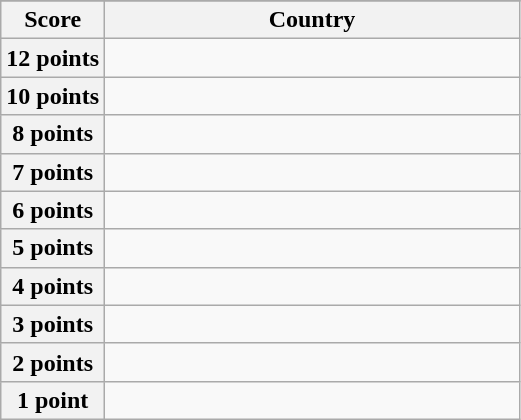<table class="wikitable">
<tr>
</tr>
<tr>
<th scope="col" width="20%">Score</th>
<th scope="col">Country</th>
</tr>
<tr>
<th scope="row">12 points</th>
<td></td>
</tr>
<tr>
<th scope="row">10 points</th>
<td></td>
</tr>
<tr>
<th scope="row">8 points</th>
<td></td>
</tr>
<tr>
<th scope="row">7 points</th>
<td></td>
</tr>
<tr>
<th scope="row">6 points</th>
<td></td>
</tr>
<tr>
<th scope="row">5 points</th>
<td></td>
</tr>
<tr>
<th scope="row">4 points</th>
<td></td>
</tr>
<tr>
<th scope="row">3 points</th>
<td></td>
</tr>
<tr>
<th scope="row">2 points</th>
<td></td>
</tr>
<tr>
<th scope="row">1 point</th>
<td></td>
</tr>
</table>
